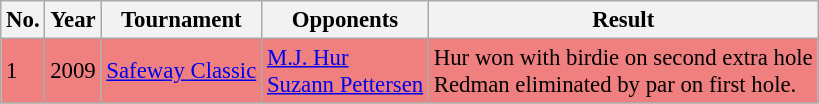<table class="wikitable" style="font-size:95%;">
<tr>
<th>No.</th>
<th>Year</th>
<th>Tournament</th>
<th>Opponents</th>
<th>Result</th>
</tr>
<tr style="background:#F08080;">
<td>1</td>
<td>2009</td>
<td><a href='#'>Safeway Classic</a></td>
<td> <a href='#'>M.J. Hur</a><br> <a href='#'>Suzann Pettersen</a></td>
<td>Hur won with birdie on second extra hole<br>Redman eliminated by par on first hole.</td>
</tr>
</table>
